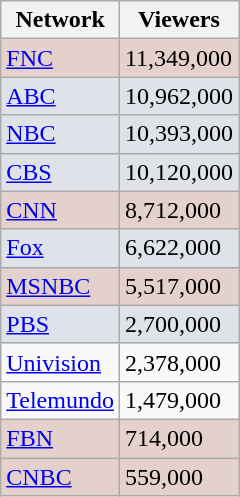<table class="wikitable">
<tr>
<th>Network</th>
<th>Viewers</th>
</tr>
<tr style="background:#e5d1cb;">
<td><a href='#'>FNC</a></td>
<td>11,349,000</td>
</tr>
<tr style="background:#dfe2e9;">
<td><a href='#'>ABC</a></td>
<td>10,962,000</td>
</tr>
<tr style="background:#dfe2e9;">
<td><a href='#'>NBC</a></td>
<td>10,393,000</td>
</tr>
<tr style="background:#dfe2e9;">
<td><a href='#'>CBS</a></td>
<td>10,120,000</td>
</tr>
<tr style="background:#e5d1cb;">
<td><a href='#'>CNN</a></td>
<td>8,712,000</td>
</tr>
<tr style="background:#dfe2e9;">
<td><a href='#'>Fox</a></td>
<td>6,622,000</td>
</tr>
<tr style="background:#e5d1cb;">
<td><a href='#'>MSNBC</a></td>
<td>5,517,000</td>
</tr>
<tr style="background:#dfe2e9;">
<td><a href='#'>PBS</a></td>
<td>2,700,000</td>
</tr>
<tr>
<td><a href='#'>Univision</a></td>
<td>2,378,000</td>
</tr>
<tr>
<td><a href='#'>Telemundo</a></td>
<td>1,479,000</td>
</tr>
<tr style="background:#e5d1cb;">
<td><a href='#'>FBN</a></td>
<td>714,000</td>
</tr>
<tr style="background:#e5d1cb;">
<td><a href='#'>CNBC</a></td>
<td>559,000</td>
</tr>
</table>
